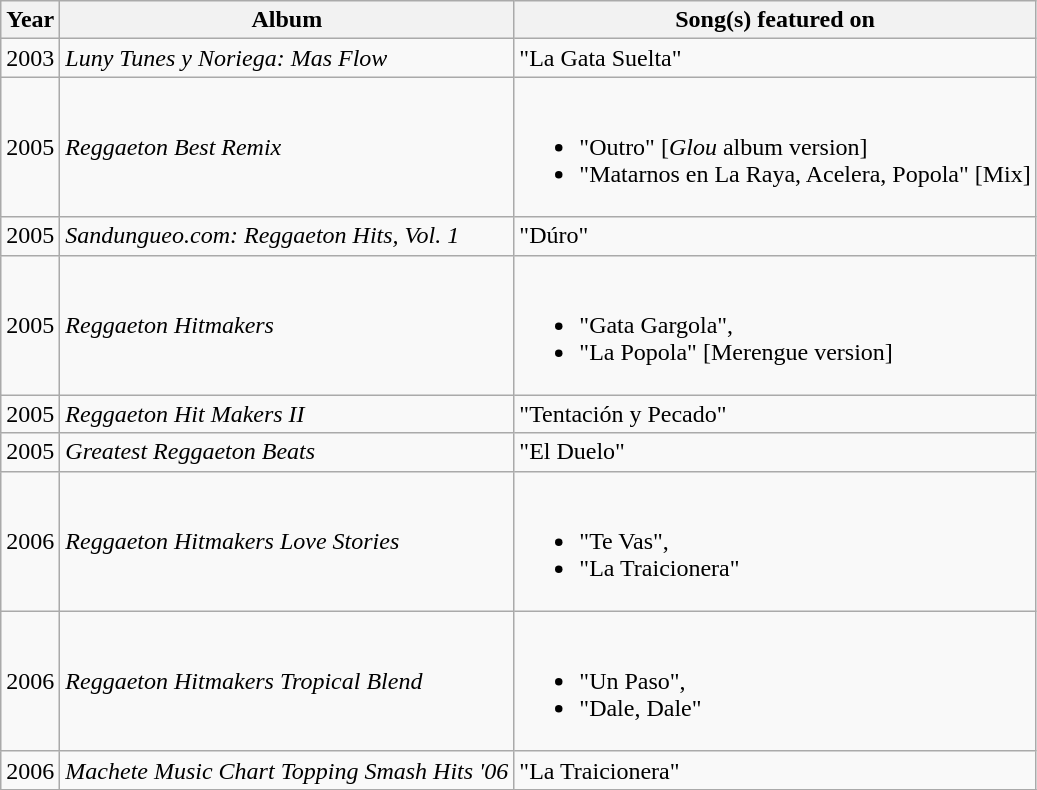<table class="wikitable">
<tr>
<th>Year</th>
<th>Album</th>
<th>Song(s) featured on</th>
</tr>
<tr>
<td>2003</td>
<td><em>Luny Tunes y Noriega: Mas Flow</em></td>
<td>"La Gata Suelta"</td>
</tr>
<tr>
<td>2005</td>
<td><em>Reggaeton Best Remix</em></td>
<td><br><ul><li>"Outro" [<em>Glou</em> album version]</li><li>"Matarnos en La Raya, Acelera, Popola" [Mix]</li></ul></td>
</tr>
<tr>
<td>2005</td>
<td><em>Sandungueo.com: Reggaeton Hits, Vol. 1</em></td>
<td>"Dúro"</td>
</tr>
<tr>
<td>2005</td>
<td><em>Reggaeton Hitmakers</em></td>
<td><br><ul><li>"Gata Gargola",</li><li>"La Popola" [Merengue version]</li></ul></td>
</tr>
<tr>
<td>2005</td>
<td><em>Reggaeton Hit Makers II</em></td>
<td>"Tentación y Pecado"</td>
</tr>
<tr>
<td>2005</td>
<td><em>Greatest Reggaeton Beats</em></td>
<td>"El Duelo"</td>
</tr>
<tr>
<td>2006</td>
<td><em>Reggaeton Hitmakers Love Stories</em></td>
<td><br><ul><li>"Te Vas",</li><li>"La Traicionera"</li></ul></td>
</tr>
<tr>
<td>2006</td>
<td><em>Reggaeton Hitmakers Tropical Blend</em></td>
<td><br><ul><li>"Un Paso",</li><li>"Dale, Dale"</li></ul></td>
</tr>
<tr>
<td>2006</td>
<td><em>Machete Music Chart Topping Smash Hits '06</em></td>
<td>"La Traicionera"</td>
</tr>
<tr>
</tr>
</table>
